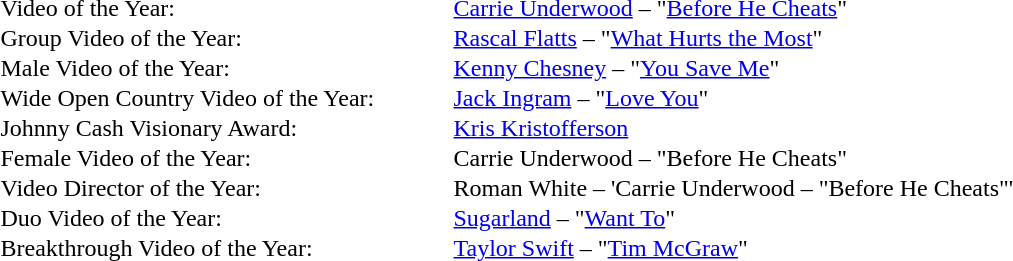<table cellspacing="0" border="0" cellpadding="1">
<tr>
<td style="width:300px;">Video of the Year:</td>
<td><a href='#'>Carrie Underwood</a> – "<a href='#'>Before He Cheats</a>"</td>
</tr>
<tr>
<td>Group Video of the Year:</td>
<td><a href='#'>Rascal Flatts</a> – "<a href='#'>What Hurts the Most</a>"</td>
</tr>
<tr>
<td>Male Video of the Year:</td>
<td><a href='#'>Kenny Chesney</a> – "<a href='#'>You Save Me</a>"</td>
</tr>
<tr>
<td>Wide Open Country Video of the Year:</td>
<td><a href='#'>Jack Ingram</a> – "<a href='#'>Love You</a>"</td>
</tr>
<tr>
<td>Johnny Cash Visionary Award:</td>
<td><a href='#'>Kris Kristofferson</a></td>
</tr>
<tr>
<td>Female Video of the Year:</td>
<td>Carrie Underwood – "Before He Cheats"</td>
</tr>
<tr>
<td>Video Director of the Year:</td>
<td>Roman White – 'Carrie Underwood – "Before He Cheats"'</td>
</tr>
<tr>
<td>Duo Video of the Year:</td>
<td><a href='#'>Sugarland</a> – "<a href='#'>Want To</a>"</td>
</tr>
<tr>
<td>Breakthrough Video of the Year:</td>
<td><a href='#'>Taylor Swift</a> – "<a href='#'>Tim McGraw</a>"</td>
</tr>
</table>
